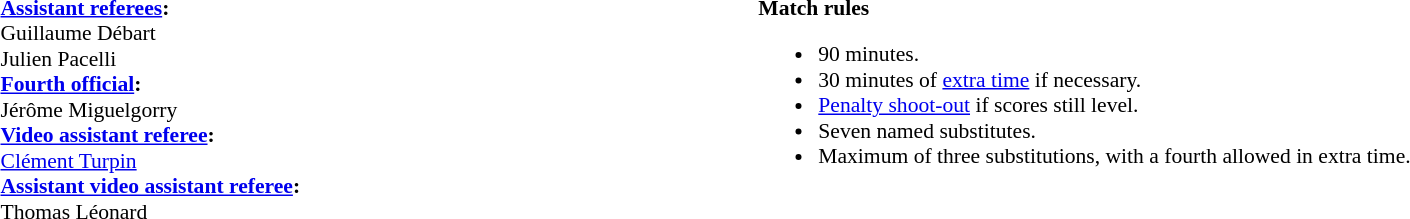<table style="width:100%; font-size:90%;">
<tr>
<td><br><strong><a href='#'>Assistant referees</a>:</strong>
<br>Guillaume Débart
<br>Julien Pacelli
<br><strong><a href='#'>Fourth official</a>:</strong>
<br>Jérôme Miguelgorry
<br><strong><a href='#'>Video assistant referee</a>:</strong>
<br><a href='#'>Clément Turpin</a>
<br><strong><a href='#'>Assistant video assistant referee</a>:</strong>
<br>Thomas Léonard</td>
<td style="width:60%; vertical-align:top;"><br><strong>Match rules</strong><ul><li>90 minutes.</li><li>30 minutes of <a href='#'>extra time</a> if necessary.</li><li><a href='#'>Penalty shoot-out</a> if scores still level.</li><li>Seven named substitutes.</li><li>Maximum of three substitutions, with a fourth allowed in extra time.</li></ul></td>
</tr>
</table>
